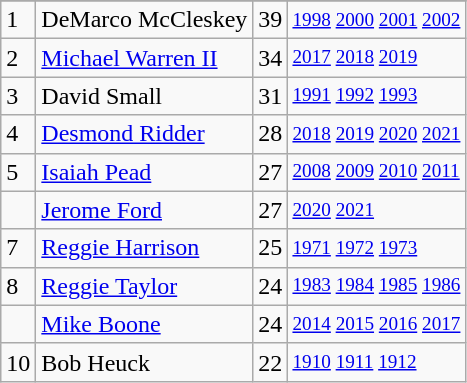<table class="wikitable">
<tr>
</tr>
<tr>
<td>1</td>
<td>DeMarco McCleskey</td>
<td>39</td>
<td style="font-size:80%;"><a href='#'>1998</a> <a href='#'>2000</a> <a href='#'>2001</a> <a href='#'>2002</a></td>
</tr>
<tr>
<td>2</td>
<td><a href='#'>Michael Warren II</a></td>
<td>34</td>
<td style="font-size:80%;"><a href='#'>2017</a> <a href='#'>2018</a> <a href='#'>2019</a></td>
</tr>
<tr>
<td>3</td>
<td>David Small</td>
<td>31</td>
<td style="font-size:80%;"><a href='#'>1991</a> <a href='#'>1992</a> <a href='#'>1993</a></td>
</tr>
<tr>
<td>4</td>
<td><a href='#'>Desmond Ridder</a></td>
<td>28</td>
<td style="font-size:80%;"><a href='#'>2018</a> <a href='#'>2019</a> <a href='#'>2020</a> <a href='#'>2021</a></td>
</tr>
<tr>
<td>5</td>
<td><a href='#'>Isaiah Pead</a></td>
<td>27</td>
<td style="font-size:80%;"><a href='#'>2008</a> <a href='#'>2009</a> <a href='#'>2010</a> <a href='#'>2011</a></td>
</tr>
<tr>
<td></td>
<td><a href='#'>Jerome Ford</a></td>
<td>27</td>
<td style="font-size:80%;"><a href='#'>2020</a> <a href='#'>2021</a></td>
</tr>
<tr>
<td>7</td>
<td><a href='#'>Reggie Harrison</a></td>
<td>25</td>
<td style="font-size:80%;"><a href='#'>1971</a> <a href='#'>1972</a> <a href='#'>1973</a></td>
</tr>
<tr>
<td>8</td>
<td><a href='#'>Reggie Taylor</a></td>
<td>24</td>
<td style="font-size:80%;"><a href='#'>1983</a> <a href='#'>1984</a> <a href='#'>1985</a> <a href='#'>1986</a></td>
</tr>
<tr>
<td></td>
<td><a href='#'>Mike Boone</a></td>
<td>24</td>
<td style="font-size:80%;"><a href='#'>2014</a> <a href='#'>2015</a> <a href='#'>2016</a> <a href='#'>2017</a></td>
</tr>
<tr>
<td>10</td>
<td>Bob Heuck</td>
<td>22</td>
<td style="font-size:80%;"><a href='#'>1910</a> <a href='#'>1911</a> <a href='#'>1912</a></td>
</tr>
</table>
